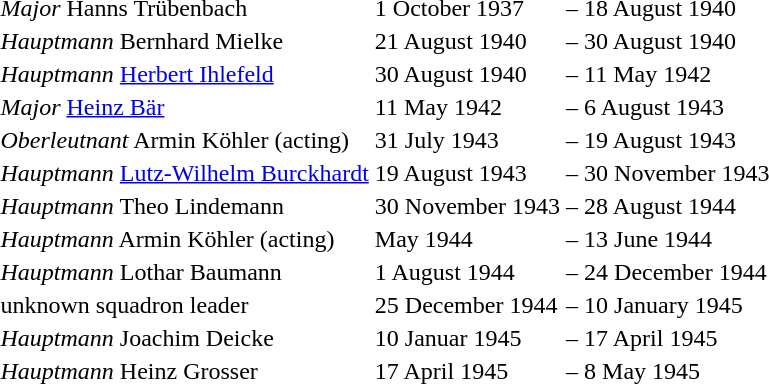<table>
<tr>
<td> <em>Major</em> Hanns Trübenbach</td>
<td>1 October 1937</td>
<td>–</td>
<td>18 August 1940</td>
</tr>
<tr>
<td> <em>Hauptmann</em> Bernhard Mielke</td>
<td>21 August 1940</td>
<td>–</td>
<td>30 August 1940</td>
</tr>
<tr>
<td> <em>Hauptmann</em> <a href='#'>Herbert Ihlefeld</a></td>
<td>30 August 1940</td>
<td>–</td>
<td>11 May 1942</td>
</tr>
<tr>
<td> <em>Major</em> <a href='#'>Heinz Bär</a></td>
<td>11 May 1942</td>
<td>–</td>
<td>6 August 1943</td>
</tr>
<tr>
<td> <em>Oberleutnant</em> Armin Köhler (acting)</td>
<td>31 July 1943</td>
<td>–</td>
<td>19 August 1943</td>
</tr>
<tr>
<td> <em>Hauptmann</em> <a href='#'>Lutz-Wilhelm Burckhardt</a></td>
<td>19 August 1943</td>
<td>–</td>
<td>30 November 1943</td>
</tr>
<tr>
<td> <em>Hauptmann</em> Theo Lindemann</td>
<td>30 November  1943</td>
<td>–</td>
<td>28 August 1944</td>
</tr>
<tr>
<td> <em>Hauptmann</em> Armin Köhler (acting)</td>
<td>May 1944</td>
<td>–</td>
<td>13 June 1944</td>
</tr>
<tr>
<td> <em>Hauptmann</em> Lothar Baumann</td>
<td>1 August 1944</td>
<td>–</td>
<td>24 December 1944</td>
</tr>
<tr>
<td>unknown squadron leader</td>
<td>25 December 1944</td>
<td>–</td>
<td>10 January 1945</td>
</tr>
<tr>
<td> <em>Hauptmann</em> Joachim Deicke</td>
<td>10 Januar 1945</td>
<td>–</td>
<td>17 April 1945</td>
</tr>
<tr>
<td> <em>Hauptmann</em> Heinz Grosser</td>
<td>17 April 1945</td>
<td>–</td>
<td>8 May 1945</td>
</tr>
</table>
